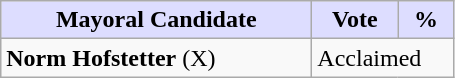<table class="wikitable">
<tr>
<th style="background:#ddf; width:200px;">Mayoral Candidate</th>
<th style="background:#ddf; width:50px;">Vote</th>
<th style="background:#ddf; width:30px;">%</th>
</tr>
<tr>
<td><strong>Norm Hofstetter</strong> (X)</td>
<td colspan="2">Acclaimed</td>
</tr>
</table>
